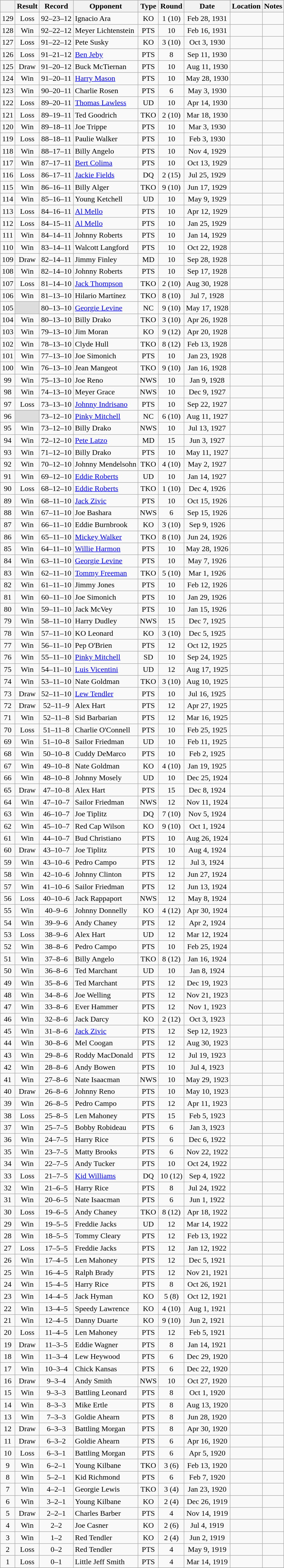<table class="wikitable sortable mw-collapsible" style="text-align:center">
<tr>
<th></th>
<th>Result</th>
<th>Record</th>
<th>Opponent</th>
<th>Type</th>
<th>Round</th>
<th>Date</th>
<th>Location</th>
<th>Notes</th>
</tr>
<tr>
<td>129</td>
<td>Loss</td>
<td>92–23–12 </td>
<td style="text-align:left;">Ignacio Ara</td>
<td>KO</td>
<td>1 (10)</td>
<td>Feb 28, 1931</td>
<td style="text-align:left;"></td>
<td></td>
</tr>
<tr>
<td>128</td>
<td>Win</td>
<td>92–22–12 </td>
<td style="text-align:left;">Meyer Lichtenstein</td>
<td>PTS</td>
<td>10</td>
<td>Feb 16, 1931</td>
<td style="text-align:left;"></td>
<td></td>
</tr>
<tr>
<td>127</td>
<td>Loss</td>
<td>91–22–12 </td>
<td style="text-align:left;">Pete Susky</td>
<td>KO</td>
<td>3 (10)</td>
<td>Oct 3, 1930</td>
<td style="text-align:left;"></td>
<td></td>
</tr>
<tr>
<td>126</td>
<td>Loss</td>
<td>91–21–12 </td>
<td style="text-align:left;"><a href='#'>Ben Jeby</a></td>
<td>PTS</td>
<td>8</td>
<td>Sep 11, 1930</td>
<td style="text-align:left;"></td>
<td></td>
</tr>
<tr>
<td>125</td>
<td>Draw</td>
<td>91–20–12 </td>
<td style="text-align:left;">Buck McTiernan</td>
<td>PTS</td>
<td>10</td>
<td>Aug 11, 1930</td>
<td style="text-align:left;"></td>
<td></td>
</tr>
<tr>
<td>124</td>
<td>Win</td>
<td>91–20–11 </td>
<td style="text-align:left;"><a href='#'>Harry Mason</a></td>
<td>PTS</td>
<td>10</td>
<td>May 28, 1930</td>
<td style="text-align:left;"></td>
<td></td>
</tr>
<tr>
<td>123</td>
<td>Win</td>
<td>90–20–11 </td>
<td style="text-align:left;">Charlie Rosen</td>
<td>PTS</td>
<td>6</td>
<td>May 3, 1930</td>
<td style="text-align:left;"></td>
<td></td>
</tr>
<tr>
<td>122</td>
<td>Loss</td>
<td>89–20–11 </td>
<td style="text-align:left;"><a href='#'>Thomas Lawless</a></td>
<td>UD</td>
<td>10</td>
<td>Apr 14, 1930</td>
<td style="text-align:left;"></td>
<td></td>
</tr>
<tr>
<td>121</td>
<td>Loss</td>
<td>89–19–11 </td>
<td style="text-align:left;">Ted Goodrich</td>
<td>TKO</td>
<td>2 (10)</td>
<td>Mar 18, 1930</td>
<td style="text-align:left;"></td>
<td></td>
</tr>
<tr>
<td>120</td>
<td>Win</td>
<td>89–18–11 </td>
<td style="text-align:left;">Joe Trippe</td>
<td>PTS</td>
<td>10</td>
<td>Mar 3, 1930</td>
<td style="text-align:left;"></td>
<td></td>
</tr>
<tr>
<td>119</td>
<td>Loss</td>
<td>88–18–11 </td>
<td style="text-align:left;">Paulie Walker</td>
<td>PTS</td>
<td>10</td>
<td>Feb 3, 1930</td>
<td style="text-align:left;"></td>
<td></td>
</tr>
<tr>
<td>118</td>
<td>Win</td>
<td>88–17–11 </td>
<td style="text-align:left;">Billy Angelo</td>
<td>PTS</td>
<td>10</td>
<td>Nov 4, 1929</td>
<td style="text-align:left;"></td>
<td></td>
</tr>
<tr>
<td>117</td>
<td>Win</td>
<td>87–17–11 </td>
<td style="text-align:left;"><a href='#'>Bert Colima</a></td>
<td>PTS</td>
<td>10</td>
<td>Oct 13, 1929</td>
<td style="text-align:left;"></td>
<td style="text-align:left;"></td>
</tr>
<tr>
<td>116</td>
<td>Loss</td>
<td>86–17–11 </td>
<td style="text-align:left;"><a href='#'>Jackie Fields</a></td>
<td>DQ</td>
<td>2 (15)</td>
<td>Jul 25, 1929</td>
<td style="text-align:left;"></td>
<td style="text-align:left;"></td>
</tr>
<tr>
<td>115</td>
<td>Win</td>
<td>86–16–11 </td>
<td style="text-align:left;">Billy Alger</td>
<td>TKO</td>
<td>9 (10)</td>
<td>Jun 17, 1929</td>
<td style="text-align:left;"></td>
<td></td>
</tr>
<tr>
<td>114</td>
<td>Win</td>
<td>85–16–11 </td>
<td style="text-align:left;">Young Ketchell</td>
<td>UD</td>
<td>10</td>
<td>May 9, 1929</td>
<td style="text-align:left;"></td>
<td></td>
</tr>
<tr>
<td>113</td>
<td>Loss</td>
<td>84–16–11 </td>
<td style="text-align:left;"><a href='#'>Al Mello</a></td>
<td>PTS</td>
<td>10</td>
<td>Apr 12, 1929</td>
<td style="text-align:left;"></td>
<td></td>
</tr>
<tr>
<td>112</td>
<td>Loss</td>
<td>84–15–11 </td>
<td style="text-align:left;"><a href='#'>Al Mello</a></td>
<td>PTS</td>
<td>10</td>
<td>Jan 25, 1929</td>
<td style="text-align:left;"></td>
<td></td>
</tr>
<tr>
<td>111</td>
<td>Win</td>
<td>84–14–11 </td>
<td style="text-align:left;">Johnny Roberts</td>
<td>PTS</td>
<td>10</td>
<td>Jan 14, 1929</td>
<td style="text-align:left;"></td>
<td></td>
</tr>
<tr>
<td>110</td>
<td>Win</td>
<td>83–14–11 </td>
<td style="text-align:left;">Walcott Langford</td>
<td>PTS</td>
<td>10</td>
<td>Oct 22, 1928</td>
<td style="text-align:left;"></td>
<td></td>
</tr>
<tr>
<td>109</td>
<td>Draw</td>
<td>82–14–11 </td>
<td style="text-align:left;">Jimmy Finley</td>
<td>MD</td>
<td>10</td>
<td>Sep 28, 1928</td>
<td style="text-align:left;"></td>
<td></td>
</tr>
<tr>
<td>108</td>
<td>Win</td>
<td>82–14–10 </td>
<td style="text-align:left;">Johnny Roberts</td>
<td>PTS</td>
<td>10</td>
<td>Sep 17, 1928</td>
<td style="text-align:left;"></td>
<td></td>
</tr>
<tr>
<td>107</td>
<td>Loss</td>
<td>81–14–10 </td>
<td style="text-align:left;"><a href='#'>Jack Thompson</a></td>
<td>TKO</td>
<td>2 (10)</td>
<td>Aug 30, 1928</td>
<td style="text-align:left;"></td>
<td></td>
</tr>
<tr>
<td>106</td>
<td>Win</td>
<td>81–13–10 </td>
<td style="text-align:left;">Hilario Martínez</td>
<td>TKO</td>
<td>8 (10)</td>
<td>Jul 7, 1928</td>
<td style="text-align:left;"></td>
<td></td>
</tr>
<tr>
<td>105</td>
<td style="background:#DDD"></td>
<td>80–13–10 </td>
<td style="text-align:left;"><a href='#'>Georgie Levine</a></td>
<td>NC</td>
<td>9 (10)</td>
<td>May 17, 1928</td>
<td style="text-align:left;"></td>
<td></td>
</tr>
<tr>
<td>104</td>
<td>Win</td>
<td>80–13–10 </td>
<td style="text-align:left;">Billy Drako</td>
<td>TKO</td>
<td>3 (10)</td>
<td>Apr 26, 1928</td>
<td style="text-align:left;"></td>
<td></td>
</tr>
<tr>
<td>103</td>
<td>Win</td>
<td>79–13–10 </td>
<td style="text-align:left;">Jim Moran</td>
<td>KO</td>
<td>9 (12)</td>
<td>Apr 20, 1928</td>
<td style="text-align:left;"></td>
<td></td>
</tr>
<tr>
<td>102</td>
<td>Win</td>
<td>78–13–10 </td>
<td style="text-align:left;">Clyde Hull</td>
<td>TKO</td>
<td>8 (12)</td>
<td>Feb 13, 1928</td>
<td style="text-align:left;"></td>
<td></td>
</tr>
<tr>
<td>101</td>
<td>Win</td>
<td>77–13–10 </td>
<td style="text-align:left;">Joe Simonich</td>
<td>PTS</td>
<td>10</td>
<td>Jan 23, 1928</td>
<td style="text-align:left;"></td>
<td></td>
</tr>
<tr>
<td>100</td>
<td>Win</td>
<td>76–13–10 </td>
<td style="text-align:left;">Jean Mangeot</td>
<td>TKO</td>
<td>9 (10)</td>
<td>Jan 16, 1928</td>
<td style="text-align:left;"></td>
<td></td>
</tr>
<tr>
<td>99</td>
<td>Win</td>
<td>75–13–10 </td>
<td style="text-align:left;">Joe Reno</td>
<td>NWS</td>
<td>10</td>
<td>Jan 9, 1928</td>
<td style="text-align:left;"></td>
<td></td>
</tr>
<tr>
<td>98</td>
<td>Win</td>
<td>74–13–10 </td>
<td style="text-align:left;">Meyer Grace</td>
<td>NWS</td>
<td>10</td>
<td>Dec 9, 1927</td>
<td style="text-align:left;"></td>
<td></td>
</tr>
<tr>
<td>97</td>
<td>Loss</td>
<td>73–13–10 </td>
<td style="text-align:left;"><a href='#'>Johnny Indrisano</a></td>
<td>PTS</td>
<td>10</td>
<td>Sep 22, 1927</td>
<td style="text-align:left;"></td>
<td></td>
</tr>
<tr>
<td>96</td>
<td style="background:#DDD"></td>
<td>73–12–10 </td>
<td style="text-align:left;"><a href='#'>Pinky Mitchell</a></td>
<td>NC</td>
<td>6 (10)</td>
<td>Aug 11, 1927</td>
<td style="text-align:left;"></td>
<td style="text-align:left;"></td>
</tr>
<tr>
<td>95</td>
<td>Win</td>
<td>73–12–10</td>
<td style="text-align:left;">Billy Drako</td>
<td>NWS</td>
<td>10</td>
<td>Jul 13, 1927</td>
<td style="text-align:left;"></td>
<td style="text-align:left;"></td>
</tr>
<tr>
<td>94</td>
<td>Win</td>
<td>72–12–10</td>
<td style="text-align:left;"><a href='#'>Pete Latzo</a></td>
<td>MD</td>
<td>15</td>
<td>Jun 3, 1927</td>
<td style="text-align:left;"></td>
<td style="text-align:left;"></td>
</tr>
<tr>
<td>93</td>
<td>Win</td>
<td>71–12–10</td>
<td style="text-align:left;">Billy Drako</td>
<td>PTS</td>
<td>10</td>
<td>May 11, 1927</td>
<td style="text-align:left;"></td>
<td></td>
</tr>
<tr>
<td>92</td>
<td>Win</td>
<td>70–12–10</td>
<td style="text-align:left;">Johnny Mendelsohn</td>
<td>TKO</td>
<td>4 (10)</td>
<td>May 2, 1927</td>
<td style="text-align:left;"></td>
<td></td>
</tr>
<tr>
<td>91</td>
<td>Win</td>
<td>69–12–10</td>
<td style="text-align:left;"><a href='#'>Eddie Roberts</a></td>
<td>UD</td>
<td>10</td>
<td>Jan 14, 1927</td>
<td style="text-align:left;"></td>
<td></td>
</tr>
<tr>
<td>90</td>
<td>Loss</td>
<td>68–12–10</td>
<td style="text-align:left;"><a href='#'>Eddie Roberts</a></td>
<td>TKO</td>
<td>1 (10)</td>
<td>Dec 4, 1926</td>
<td style="text-align:left;"></td>
<td></td>
</tr>
<tr>
<td>89</td>
<td>Win</td>
<td>68–11–10</td>
<td style="text-align:left;"><a href='#'>Jack Zivic</a></td>
<td>PTS</td>
<td>10</td>
<td>Oct 15, 1926</td>
<td style="text-align:left;"></td>
<td></td>
</tr>
<tr>
<td>88</td>
<td>Win</td>
<td>67–11–10</td>
<td style="text-align:left;">Joe Bashara</td>
<td>NWS</td>
<td>6</td>
<td>Sep 15, 1926</td>
<td style="text-align:left;"></td>
<td></td>
</tr>
<tr>
<td>87</td>
<td>Win</td>
<td>66–11–10</td>
<td style="text-align:left;">Eddie Burnbrook</td>
<td>KO</td>
<td>3 (10)</td>
<td>Sep 9, 1926</td>
<td style="text-align:left;"></td>
<td></td>
</tr>
<tr>
<td>86</td>
<td>Win</td>
<td>65–11–10</td>
<td style="text-align:left;"><a href='#'>Mickey Walker</a></td>
<td>TKO</td>
<td>8 (10)</td>
<td>Jun 24, 1926</td>
<td style="text-align:left;"></td>
<td></td>
</tr>
<tr>
<td>85</td>
<td>Win</td>
<td>64–11–10</td>
<td style="text-align:left;"><a href='#'>Willie Harmon</a></td>
<td>PTS</td>
<td>10</td>
<td>May 28, 1926</td>
<td style="text-align:left;"></td>
<td></td>
</tr>
<tr>
<td>84</td>
<td>Win</td>
<td>63–11–10</td>
<td style="text-align:left;"><a href='#'>Georgie Levine</a></td>
<td>PTS</td>
<td>10</td>
<td>May 7, 1926</td>
<td style="text-align:left;"></td>
<td></td>
</tr>
<tr>
<td>83</td>
<td>Win</td>
<td>62–11–10</td>
<td style="text-align:left;"><a href='#'>Tommy Freeman</a></td>
<td>TKO</td>
<td>5 (10)</td>
<td>Mar 1, 1926</td>
<td style="text-align:left;"></td>
<td></td>
</tr>
<tr>
<td>82</td>
<td>Win</td>
<td>61–11–10</td>
<td style="text-align:left;">Jimmy Jones</td>
<td>PTS</td>
<td>10</td>
<td>Feb 12, 1926</td>
<td style="text-align:left;"></td>
<td></td>
</tr>
<tr>
<td>81</td>
<td>Win</td>
<td>60–11–10</td>
<td style="text-align:left;">Joe Simonich</td>
<td>PTS</td>
<td>10</td>
<td>Jan 29, 1926</td>
<td style="text-align:left;"></td>
<td></td>
</tr>
<tr>
<td>80</td>
<td>Win</td>
<td>59–11–10</td>
<td style="text-align:left;">Jack McVey</td>
<td>PTS</td>
<td>10</td>
<td>Jan 15, 1926</td>
<td style="text-align:left;"></td>
<td></td>
</tr>
<tr>
<td>79</td>
<td>Win</td>
<td>58–11–10</td>
<td style="text-align:left;">Harry Dudley</td>
<td>NWS</td>
<td>15</td>
<td>Dec 7, 1925</td>
<td style="text-align:left;"></td>
<td></td>
</tr>
<tr>
<td>78</td>
<td>Win</td>
<td>57–11–10</td>
<td style="text-align:left;">KO Leonard</td>
<td>KO</td>
<td>3 (10)</td>
<td>Dec 5, 1925</td>
<td style="text-align:left;"></td>
<td></td>
</tr>
<tr>
<td>77</td>
<td>Win</td>
<td>56–11–10</td>
<td style="text-align:left;">Pep O'Brien</td>
<td>PTS</td>
<td>12</td>
<td>Oct 12, 1925</td>
<td style="text-align:left;"></td>
<td></td>
</tr>
<tr>
<td>76</td>
<td>Win</td>
<td>55–11–10</td>
<td style="text-align:left;"><a href='#'>Pinky Mitchell</a></td>
<td>SD</td>
<td>10</td>
<td>Sep 24, 1925</td>
<td style="text-align:left;"></td>
<td></td>
</tr>
<tr>
<td>75</td>
<td>Win</td>
<td>54–11–10</td>
<td style="text-align:left;"><a href='#'>Luis Vicentini</a></td>
<td>UD</td>
<td>12</td>
<td>Aug 17, 1925</td>
<td style="text-align:left;"></td>
<td></td>
</tr>
<tr>
<td>74</td>
<td>Win</td>
<td>53–11–10</td>
<td style="text-align:left;">Nate Goldman</td>
<td>TKO</td>
<td>3 (10)</td>
<td>Aug 10, 1925</td>
<td style="text-align:left;"></td>
<td></td>
</tr>
<tr>
<td>73</td>
<td>Draw</td>
<td>52–11–10</td>
<td style="text-align:left;"><a href='#'>Lew Tendler</a></td>
<td>PTS</td>
<td>10</td>
<td>Jul 16, 1925</td>
<td style="text-align:left;"></td>
<td></td>
</tr>
<tr>
<td>72</td>
<td>Draw</td>
<td>52–11–9</td>
<td style="text-align:left;">Alex Hart</td>
<td>PTS</td>
<td>12</td>
<td>Apr 27, 1925</td>
<td style="text-align:left;"></td>
<td></td>
</tr>
<tr>
<td>71</td>
<td>Win</td>
<td>52–11–8</td>
<td style="text-align:left;">Sid Barbarian</td>
<td>PTS</td>
<td>12</td>
<td>Mar 16, 1925</td>
<td style="text-align:left;"></td>
<td></td>
</tr>
<tr>
<td>70</td>
<td>Loss</td>
<td>51–11–8</td>
<td style="text-align:left;">Charlie O'Connell</td>
<td>PTS</td>
<td>10</td>
<td>Feb 25, 1925</td>
<td style="text-align:left;"></td>
<td></td>
</tr>
<tr>
<td>69</td>
<td>Win</td>
<td>51–10–8</td>
<td style="text-align:left;">Sailor Friedman</td>
<td>UD</td>
<td>10</td>
<td>Feb 11, 1925</td>
<td style="text-align:left;"></td>
<td></td>
</tr>
<tr>
<td>68</td>
<td>Win</td>
<td>50–10–8</td>
<td style="text-align:left;">Cuddy DeMarco</td>
<td>PTS</td>
<td>10</td>
<td>Feb 2, 1925</td>
<td style="text-align:left;"></td>
<td></td>
</tr>
<tr>
<td>67</td>
<td>Win</td>
<td>49–10–8</td>
<td style="text-align:left;">Nate Goldman</td>
<td>KO</td>
<td>4 (10)</td>
<td>Jan 19, 1925</td>
<td style="text-align:left;"></td>
<td></td>
</tr>
<tr>
<td>66</td>
<td>Win</td>
<td>48–10–8</td>
<td style="text-align:left;">Johnny Mosely</td>
<td>UD</td>
<td>10</td>
<td>Dec 25, 1924</td>
<td style="text-align:left;"></td>
<td></td>
</tr>
<tr>
<td>65</td>
<td>Draw</td>
<td>47–10–8</td>
<td style="text-align:left;">Alex Hart</td>
<td>PTS</td>
<td>15</td>
<td>Dec 8, 1924</td>
<td style="text-align:left;"></td>
<td></td>
</tr>
<tr>
<td>64</td>
<td>Win</td>
<td>47–10–7</td>
<td style="text-align:left;">Sailor Friedman</td>
<td>NWS</td>
<td>12</td>
<td>Nov 11, 1924</td>
<td style="text-align:left;"></td>
<td></td>
</tr>
<tr>
<td>63</td>
<td>Win</td>
<td>46–10–7</td>
<td style="text-align:left;">Joe Tiplitz</td>
<td>DQ</td>
<td>7 (10)</td>
<td>Nov 5, 1924</td>
<td style="text-align:left;"></td>
<td></td>
</tr>
<tr>
<td>62</td>
<td>Win</td>
<td>45–10–7</td>
<td style="text-align:left;">Red Cap Wilson</td>
<td>KO</td>
<td>9 (10)</td>
<td>Oct 1, 1924</td>
<td style="text-align:left;"></td>
<td></td>
</tr>
<tr>
<td>61</td>
<td>Win</td>
<td>44–10–7</td>
<td style="text-align:left;">Bud Christiano</td>
<td>PTS</td>
<td>10</td>
<td>Aug 26, 1924</td>
<td style="text-align:left;"></td>
<td></td>
</tr>
<tr>
<td>60</td>
<td>Draw</td>
<td>43–10–7</td>
<td style="text-align:left;">Joe Tiplitz</td>
<td>PTS</td>
<td>10</td>
<td>Aug 4, 1924</td>
<td style="text-align:left;"></td>
<td></td>
</tr>
<tr>
<td>59</td>
<td>Win</td>
<td>43–10–6</td>
<td style="text-align:left;">Pedro Campo</td>
<td>PTS</td>
<td>12</td>
<td>Jul 3, 1924</td>
<td style="text-align:left;"></td>
<td></td>
</tr>
<tr>
<td>58</td>
<td>Win</td>
<td>42–10–6</td>
<td style="text-align:left;">Johnny Clinton</td>
<td>PTS</td>
<td>12</td>
<td>Jun 27, 1924</td>
<td style="text-align:left;"></td>
<td></td>
</tr>
<tr>
<td>57</td>
<td>Win</td>
<td>41–10–6</td>
<td style="text-align:left;">Sailor Friedman</td>
<td>PTS</td>
<td>12</td>
<td>Jun 13, 1924</td>
<td style="text-align:left;"></td>
<td></td>
</tr>
<tr>
<td>56</td>
<td>Loss</td>
<td>40–10–6</td>
<td style="text-align:left;">Jack Rappaport</td>
<td>NWS</td>
<td>12</td>
<td>May 8, 1924</td>
<td style="text-align:left;"></td>
<td></td>
</tr>
<tr>
<td>55</td>
<td>Win</td>
<td>40–9–6</td>
<td style="text-align:left;">Johnny Donnelly</td>
<td>KO</td>
<td>4 (12)</td>
<td>Apr 30, 1924</td>
<td style="text-align:left;"></td>
<td></td>
</tr>
<tr>
<td>54</td>
<td>Win</td>
<td>39–9–6</td>
<td style="text-align:left;">Andy Chaney</td>
<td>PTS</td>
<td>12</td>
<td>Apr 2, 1924</td>
<td style="text-align:left;"></td>
<td></td>
</tr>
<tr>
<td>53</td>
<td>Loss</td>
<td>38–9–6</td>
<td style="text-align:left;">Alex Hart</td>
<td>UD</td>
<td>12</td>
<td>Mar 12, 1924</td>
<td style="text-align:left;"></td>
<td></td>
</tr>
<tr>
<td>52</td>
<td>Win</td>
<td>38–8–6</td>
<td style="text-align:left;">Pedro Campo</td>
<td>PTS</td>
<td>10</td>
<td>Feb 25, 1924</td>
<td style="text-align:left;"></td>
<td></td>
</tr>
<tr>
<td>51</td>
<td>Win</td>
<td>37–8–6</td>
<td style="text-align:left;">Billy Angelo</td>
<td>TKO</td>
<td>8 (12)</td>
<td>Jan 16, 1924</td>
<td style="text-align:left;"></td>
<td></td>
</tr>
<tr>
<td>50</td>
<td>Win</td>
<td>36–8–6</td>
<td style="text-align:left;">Ted Marchant</td>
<td>UD</td>
<td>10</td>
<td>Jan 8, 1924</td>
<td style="text-align:left;"></td>
<td></td>
</tr>
<tr>
<td>49</td>
<td>Win</td>
<td>35–8–6</td>
<td style="text-align:left;">Ted Marchant</td>
<td>PTS</td>
<td>12</td>
<td>Dec 19, 1923</td>
<td style="text-align:left;"></td>
<td></td>
</tr>
<tr>
<td>48</td>
<td>Win</td>
<td>34–8–6</td>
<td style="text-align:left;">Joe Welling</td>
<td>PTS</td>
<td>12</td>
<td>Nov 21, 1923</td>
<td style="text-align:left;"></td>
<td></td>
</tr>
<tr>
<td>47</td>
<td>Win</td>
<td>33–8–6</td>
<td style="text-align:left;">Ever Hammer</td>
<td>PTS</td>
<td>12</td>
<td>Nov 1, 1923</td>
<td style="text-align:left;"></td>
<td></td>
</tr>
<tr>
<td>46</td>
<td>Win</td>
<td>32–8–6</td>
<td style="text-align:left;">Jack Darcy</td>
<td>KO</td>
<td>2 (12)</td>
<td>Oct 3, 1923</td>
<td style="text-align:left;"></td>
<td></td>
</tr>
<tr>
<td>45</td>
<td>Win</td>
<td>31–8–6</td>
<td style="text-align:left;"><a href='#'>Jack Zivic</a></td>
<td>PTS</td>
<td>12</td>
<td>Sep 12, 1923</td>
<td style="text-align:left;"></td>
<td></td>
</tr>
<tr>
<td>44</td>
<td>Win</td>
<td>30–8–6</td>
<td style="text-align:left;">Mel Coogan</td>
<td>PTS</td>
<td>12</td>
<td>Aug 30, 1923</td>
<td style="text-align:left;"></td>
<td></td>
</tr>
<tr>
<td>43</td>
<td>Win</td>
<td>29–8–6</td>
<td style="text-align:left;">Roddy MacDonald</td>
<td>PTS</td>
<td>12</td>
<td>Jul 19, 1923</td>
<td style="text-align:left;"></td>
<td></td>
</tr>
<tr>
<td>42</td>
<td>Win</td>
<td>28–8–6</td>
<td style="text-align:left;">Andy Bowen</td>
<td>PTS</td>
<td>10</td>
<td>Jul 4, 1923</td>
<td style="text-align:left;"></td>
<td></td>
</tr>
<tr>
<td>41</td>
<td>Win</td>
<td>27–8–6</td>
<td style="text-align:left;">Nate Isaacman</td>
<td>NWS</td>
<td>10</td>
<td>May 29, 1923</td>
<td style="text-align:left;"></td>
<td></td>
</tr>
<tr>
<td>40</td>
<td>Draw</td>
<td>26–8–6</td>
<td style="text-align:left;">Johnny Reno</td>
<td>PTS</td>
<td>10</td>
<td>May 10, 1923</td>
<td style="text-align:left;"></td>
<td></td>
</tr>
<tr>
<td>39</td>
<td>Win</td>
<td>26–8–5</td>
<td style="text-align:left;">Pedro Campo</td>
<td>PTS</td>
<td>12</td>
<td>Apr 11, 1923</td>
<td style="text-align:left;"></td>
<td></td>
</tr>
<tr>
<td>38</td>
<td>Loss</td>
<td>25–8–5</td>
<td style="text-align:left;">Len Mahoney</td>
<td>PTS</td>
<td>15</td>
<td>Feb 5, 1923</td>
<td style="text-align:left;"></td>
<td></td>
</tr>
<tr>
<td>37</td>
<td>Win</td>
<td>25–7–5</td>
<td style="text-align:left;">Bobby Robideau</td>
<td>PTS</td>
<td>6</td>
<td>Jan 3, 1923</td>
<td style="text-align:left;"></td>
<td></td>
</tr>
<tr>
<td>36</td>
<td>Win</td>
<td>24–7–5</td>
<td style="text-align:left;">Harry Rice</td>
<td>PTS</td>
<td>6</td>
<td>Dec 6, 1922</td>
<td style="text-align:left;"></td>
<td></td>
</tr>
<tr>
<td>35</td>
<td>Win</td>
<td>23–7–5</td>
<td style="text-align:left;">Matty Brooks</td>
<td>PTS</td>
<td>6</td>
<td>Nov 22, 1922</td>
<td style="text-align:left;"></td>
<td></td>
</tr>
<tr>
<td>34</td>
<td>Win</td>
<td>22–7–5</td>
<td style="text-align:left;">Andy Tucker</td>
<td>PTS</td>
<td>10</td>
<td>Oct 24, 1922</td>
<td style="text-align:left;"></td>
<td></td>
</tr>
<tr>
<td>33</td>
<td>Loss</td>
<td>21–7–5</td>
<td style="text-align:left;"><a href='#'>Kid Williams</a></td>
<td>DQ</td>
<td>10 (12)</td>
<td>Sep 4, 1922</td>
<td style="text-align:left;"></td>
<td></td>
</tr>
<tr>
<td>32</td>
<td>Win</td>
<td>21–6–5</td>
<td style="text-align:left;">Harry Rice</td>
<td>PTS</td>
<td>8</td>
<td>Jul 24, 1922</td>
<td style="text-align:left;"></td>
<td></td>
</tr>
<tr>
<td>31</td>
<td>Win</td>
<td>20–6–5</td>
<td style="text-align:left;">Nate Isaacman</td>
<td>PTS</td>
<td>6</td>
<td>Jun 1, 1922</td>
<td style="text-align:left;"></td>
<td></td>
</tr>
<tr>
<td>30</td>
<td>Loss</td>
<td>19–6–5</td>
<td style="text-align:left;">Andy Chaney</td>
<td>TKO</td>
<td>8 (12)</td>
<td>Apr 18, 1922</td>
<td style="text-align:left;"></td>
<td></td>
</tr>
<tr>
<td>29</td>
<td>Win</td>
<td>19–5–5</td>
<td style="text-align:left;">Freddie Jacks</td>
<td>UD</td>
<td>12</td>
<td>Mar 14, 1922</td>
<td style="text-align:left;"></td>
<td></td>
</tr>
<tr>
<td>28</td>
<td>Win</td>
<td>18–5–5</td>
<td style="text-align:left;">Tommy Cleary</td>
<td>PTS</td>
<td>12</td>
<td>Feb 13, 1922</td>
<td style="text-align:left;"></td>
<td></td>
</tr>
<tr>
<td>27</td>
<td>Loss</td>
<td>17–5–5</td>
<td style="text-align:left;">Freddie Jacks</td>
<td>PTS</td>
<td>12</td>
<td>Jan 12, 1922</td>
<td style="text-align:left;"></td>
<td></td>
</tr>
<tr>
<td>26</td>
<td>Win</td>
<td>17–4–5</td>
<td style="text-align:left;">Len Mahoney</td>
<td>PTS</td>
<td>12</td>
<td>Dec 5, 1921</td>
<td style="text-align:left;"></td>
<td></td>
</tr>
<tr>
<td>25</td>
<td>Win</td>
<td>16–4–5</td>
<td style="text-align:left;">Ralph Brady</td>
<td>PTS</td>
<td>12</td>
<td>Nov 21, 1921</td>
<td style="text-align:left;"></td>
<td></td>
</tr>
<tr>
<td>24</td>
<td>Win</td>
<td>15–4–5</td>
<td style="text-align:left;">Harry Rice</td>
<td>PTS</td>
<td>8</td>
<td>Oct 26, 1921</td>
<td style="text-align:left;"></td>
<td></td>
</tr>
<tr>
<td>23</td>
<td>Win</td>
<td>14–4–5</td>
<td style="text-align:left;">Jack Hyman</td>
<td>KO</td>
<td>5 (8)</td>
<td>Oct 12, 1921</td>
<td style="text-align:left;"></td>
<td></td>
</tr>
<tr>
<td>22</td>
<td>Win</td>
<td>13–4–5</td>
<td style="text-align:left;">Speedy Lawrence</td>
<td>KO</td>
<td>4 (10)</td>
<td>Aug 1, 1921</td>
<td style="text-align:left;"></td>
<td></td>
</tr>
<tr>
<td>21</td>
<td>Win</td>
<td>12–4–5</td>
<td style="text-align:left;">Danny Duarte</td>
<td>KO</td>
<td>9 (10)</td>
<td>Jun 2, 1921</td>
<td style="text-align:left;"></td>
<td></td>
</tr>
<tr>
<td>20</td>
<td>Loss</td>
<td>11–4–5</td>
<td style="text-align:left;">Len Mahoney</td>
<td>PTS</td>
<td>12</td>
<td>Feb 5, 1921</td>
<td style="text-align:left;"></td>
<td></td>
</tr>
<tr>
<td>19</td>
<td>Draw</td>
<td>11–3–5</td>
<td style="text-align:left;">Eddie Wagner</td>
<td>PTS</td>
<td>8</td>
<td>Jan 14, 1921</td>
<td style="text-align:left;"></td>
<td></td>
</tr>
<tr>
<td>18</td>
<td>Win</td>
<td>11–3–4</td>
<td style="text-align:left;">Lew Heywood</td>
<td>PTS</td>
<td>6</td>
<td>Dec 29, 1920</td>
<td style="text-align:left;"></td>
<td></td>
</tr>
<tr>
<td>17</td>
<td>Win</td>
<td>10–3–4</td>
<td style="text-align:left;">Chick Kansas</td>
<td>PTS</td>
<td>6</td>
<td>Dec 22, 1920</td>
<td style="text-align:left;"></td>
<td></td>
</tr>
<tr>
<td>16</td>
<td>Draw</td>
<td>9–3–4</td>
<td style="text-align:left;">Andy Smith</td>
<td>NWS</td>
<td>10</td>
<td>Oct 27, 1920</td>
<td style="text-align:left;"></td>
<td></td>
</tr>
<tr>
<td>15</td>
<td>Win</td>
<td>9–3–3</td>
<td style="text-align:left;">Battling Leonard</td>
<td>PTS</td>
<td>8</td>
<td>Oct 1, 1920</td>
<td style="text-align:left;"></td>
<td></td>
</tr>
<tr>
<td>14</td>
<td>Win</td>
<td>8–3–3</td>
<td style="text-align:left;">Mike Ertle</td>
<td>PTS</td>
<td>8</td>
<td>Aug 13, 1920</td>
<td style="text-align:left;"></td>
<td></td>
</tr>
<tr>
<td>13</td>
<td>Win</td>
<td>7–3–3</td>
<td style="text-align:left;">Goldie Ahearn</td>
<td>PTS</td>
<td>8</td>
<td>Jun 28, 1920</td>
<td style="text-align:left;"></td>
<td></td>
</tr>
<tr>
<td>12</td>
<td>Draw</td>
<td>6–3–3</td>
<td style="text-align:left;">Battling Morgan</td>
<td>PTS</td>
<td>8</td>
<td>Apr 30, 1920</td>
<td style="text-align:left;"></td>
<td></td>
</tr>
<tr>
<td>11</td>
<td>Draw</td>
<td>6–3–2</td>
<td style="text-align:left;">Goldie Ahearn</td>
<td>PTS</td>
<td>6</td>
<td>Apr 16, 1920</td>
<td style="text-align:left;"></td>
<td></td>
</tr>
<tr>
<td>10</td>
<td>Loss</td>
<td>6–3–1</td>
<td style="text-align:left;">Battling Morgan</td>
<td>PTS</td>
<td>6</td>
<td>Apr 5, 1920</td>
<td style="text-align:left;"></td>
<td></td>
</tr>
<tr>
<td>9</td>
<td>Win</td>
<td>6–2–1</td>
<td style="text-align:left;">Young Kilbane</td>
<td>TKO</td>
<td>3 (6)</td>
<td>Feb 13, 1920</td>
<td style="text-align:left;"></td>
<td></td>
</tr>
<tr>
<td>8</td>
<td>Win</td>
<td>5–2–1</td>
<td style="text-align:left;">Kid Richmond</td>
<td>PTS</td>
<td>6</td>
<td>Feb 7, 1920</td>
<td style="text-align:left;"></td>
<td></td>
</tr>
<tr>
<td>7</td>
<td>Win</td>
<td>4–2–1</td>
<td style="text-align:left;">Georgie Lewis</td>
<td>TKO</td>
<td>3 (4)</td>
<td>Jan 23, 1920</td>
<td style="text-align:left;"></td>
<td></td>
</tr>
<tr>
<td>6</td>
<td>Win</td>
<td>3–2–1</td>
<td style="text-align:left;">Young Kilbane</td>
<td>KO</td>
<td>2 (4)</td>
<td>Dec 26, 1919</td>
<td style="text-align:left;"></td>
<td></td>
</tr>
<tr>
<td>5</td>
<td>Draw</td>
<td>2–2–1</td>
<td style="text-align:left;">Charles Barber</td>
<td>PTS</td>
<td>4</td>
<td>Nov 14, 1919</td>
<td style="text-align:left;"></td>
<td></td>
</tr>
<tr>
<td>4</td>
<td>Win</td>
<td>2–2</td>
<td style="text-align:left;">Joe Casner</td>
<td>KO</td>
<td>2 (6)</td>
<td>Jul 4, 1919</td>
<td style="text-align:left;"></td>
<td></td>
</tr>
<tr>
<td>3</td>
<td>Win</td>
<td>1–2</td>
<td style="text-align:left;">Red Tendler</td>
<td>KO</td>
<td>2 (4)</td>
<td>Jun 2, 1919</td>
<td style="text-align:left;"></td>
<td></td>
</tr>
<tr>
<td>2</td>
<td>Loss</td>
<td>0–2</td>
<td style="text-align:left;">Red Tendler</td>
<td>PTS</td>
<td>4</td>
<td>May 9, 1919</td>
<td style="text-align:left;"></td>
<td></td>
</tr>
<tr>
<td>1</td>
<td>Loss</td>
<td>0–1</td>
<td style="text-align:left;">Little Jeff Smith</td>
<td>PTS</td>
<td>4</td>
<td>Mar 14, 1919</td>
<td style="text-align:left;"></td>
<td></td>
</tr>
<tr>
</tr>
</table>
